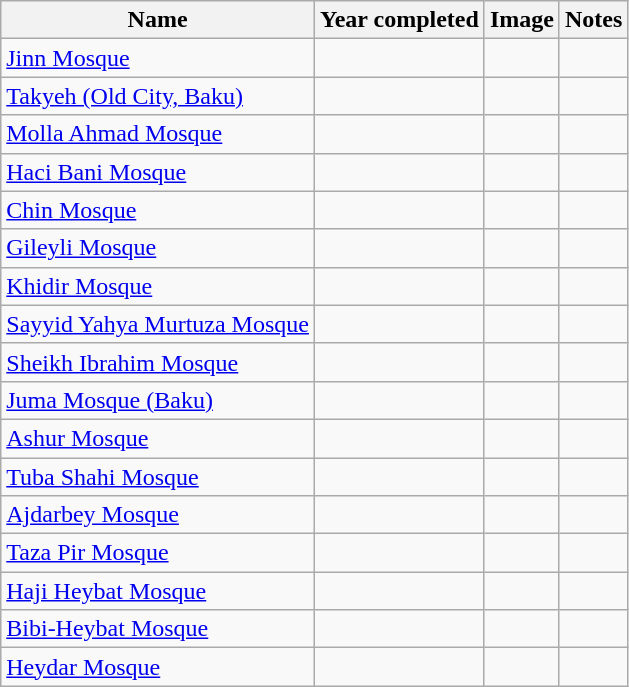<table class="wikitable sortable">
<tr>
<th>Name</th>
<th>Year completed</th>
<th>Image</th>
<th>Notes</th>
</tr>
<tr>
<td><a href='#'>Jinn Mosque</a></td>
<td align=center></td>
<td></td>
<td></td>
</tr>
<tr>
<td><a href='#'>Takyeh (Old City, Baku)</a></td>
<td align=center></td>
<td></td>
<td></td>
</tr>
<tr>
<td><a href='#'>Molla Ahmad Mosque</a></td>
<td align=center></td>
<td></td>
<td></td>
</tr>
<tr>
<td><a href='#'>Haci Bani Mosque</a></td>
<td align=center></td>
<td></td>
<td></td>
</tr>
<tr>
<td><a href='#'>Chin Mosque</a></td>
<td align=center></td>
<td></td>
<td></td>
</tr>
<tr>
<td><a href='#'>Gileyli Mosque</a></td>
<td align=center></td>
<td></td>
<td></td>
</tr>
<tr>
<td><a href='#'>Khidir Mosque</a></td>
<td align=center></td>
<td></td>
<td></td>
</tr>
<tr>
<td><a href='#'>Sayyid Yahya Murtuza Mosque</a></td>
<td align=center></td>
<td></td>
<td></td>
</tr>
<tr>
<td><a href='#'>Sheikh Ibrahim Mosque</a></td>
<td align=center></td>
<td></td>
<td></td>
</tr>
<tr>
<td><a href='#'>Juma Mosque (Baku)</a></td>
<td align=center></td>
<td></td>
<td></td>
</tr>
<tr>
<td><a href='#'>Ashur Mosque</a></td>
<td align=center></td>
<td></td>
<td></td>
</tr>
<tr>
<td><a href='#'>Tuba Shahi Mosque</a></td>
<td align=center></td>
<td></td>
<td></td>
</tr>
<tr>
<td><a href='#'>Ajdarbey Mosque</a></td>
<td align=center></td>
<td></td>
<td></td>
</tr>
<tr>
<td><a href='#'>Taza Pir Mosque</a></td>
<td align=center></td>
<td></td>
<td></td>
</tr>
<tr>
<td><a href='#'>Haji Heybat Mosque</a></td>
<td align=center></td>
<td></td>
<td></td>
</tr>
<tr>
<td><a href='#'>Bibi-Heybat Mosque</a></td>
<td align=center></td>
<td></td>
<td></td>
</tr>
<tr>
<td><a href='#'>Heydar Mosque</a></td>
<td align=center></td>
<td></td>
<td></td>
</tr>
</table>
